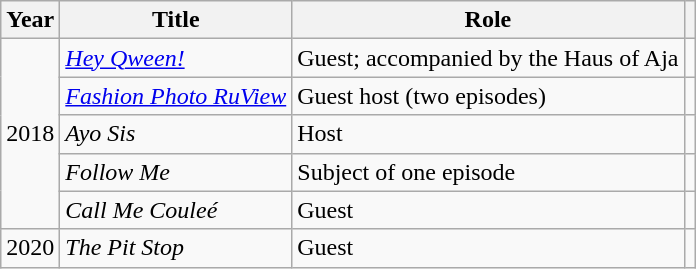<table class="wikitable plainrowheaders sortable">
<tr>
<th>Year</th>
<th>Title</th>
<th scope="col">Role</th>
<th rowspan="1"  style="text-align: center;" class="unsortable"></th>
</tr>
<tr>
<td rowspan="5">2018</td>
<td><em><a href='#'>Hey Qween!</a></em></td>
<td>Guest; accompanied by the Haus of Aja</td>
<td style="text-align: center;"></td>
</tr>
<tr>
<td><em><a href='#'>Fashion Photo RuView</a></em></td>
<td>Guest host (two episodes)</td>
<td style="text-align: center;"></td>
</tr>
<tr>
<td><em>Ayo Sis</em></td>
<td>Host</td>
<td style="text-align: center;"></td>
</tr>
<tr>
<td><em>Follow Me</em></td>
<td>Subject of one episode</td>
<td style="text-align: center;"></td>
</tr>
<tr>
<td><em>Call Me Couleé</em></td>
<td>Guest</td>
<td style="text-align: center;"></td>
</tr>
<tr>
<td>2020</td>
<td><em>The Pit Stop</em></td>
<td>Guest</td>
<td style="text-align: center;"></td>
</tr>
</table>
